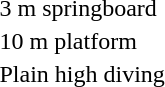<table>
<tr>
<td>3 m springboard<br></td>
<td></td>
<td></td>
<td></td>
</tr>
<tr>
<td>10 m platform<br></td>
<td></td>
<td></td>
<td></td>
</tr>
<tr>
<td>Plain high diving<br></td>
<td></td>
<td></td>
<td></td>
</tr>
</table>
